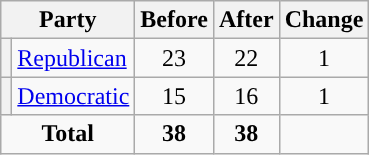<table class="wikitable" style="text-align:center;">
<tr>
<th colspan="2">Party</th>
<th>Before</th>
<th>After</th>
<th>Change</th>
</tr>
<tr>
<th style="background-color:"></th>
<td style="text-align:left;"><a href='#'>Republican</a></td>
<td>23</td>
<td>22</td>
<td> 1</td>
</tr>
<tr>
<th style="background-color:"></th>
<td style="text-align:left;"><a href='#'>Democratic</a></td>
<td>15</td>
<td>16</td>
<td> 1</td>
</tr>
<tr>
<td colspan="2"><strong>Total</strong></td>
<td><strong>38</strong></td>
<td><strong>38</strong></td>
<td></td>
</tr>
</table>
